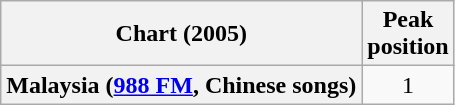<table class="wikitable plainrowheaders">
<tr>
<th>Chart (2005)</th>
<th>Peak <br>position</th>
</tr>
<tr>
<th scope="row">Malaysia (<a href='#'>988 FM</a>,  Chinese songs)</th>
<td span align="center">1</td>
</tr>
</table>
